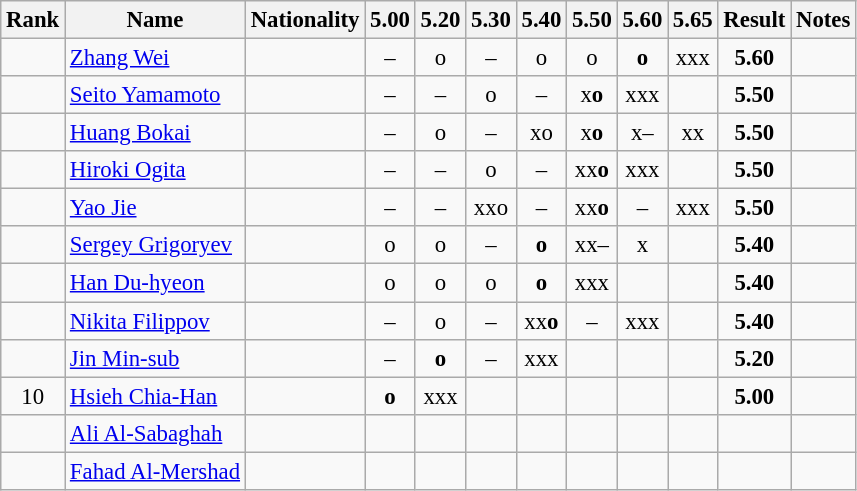<table class="wikitable sortable" style="text-align:center;font-size:95%">
<tr>
<th>Rank</th>
<th>Name</th>
<th>Nationality</th>
<th>5.00</th>
<th>5.20</th>
<th>5.30</th>
<th>5.40</th>
<th>5.50</th>
<th>5.60</th>
<th>5.65</th>
<th>Result</th>
<th>Notes</th>
</tr>
<tr>
<td></td>
<td align=left><a href='#'>Zhang Wei</a></td>
<td align=left></td>
<td>–</td>
<td>o</td>
<td>–</td>
<td>o</td>
<td>o</td>
<td><strong>o</strong></td>
<td>xxx</td>
<td><strong>5.60</strong></td>
<td></td>
</tr>
<tr>
<td></td>
<td align=left><a href='#'>Seito Yamamoto</a></td>
<td align=left></td>
<td>–</td>
<td>–</td>
<td>o</td>
<td>–</td>
<td>x<strong>o</strong></td>
<td>xxx</td>
<td></td>
<td><strong>5.50</strong></td>
<td></td>
</tr>
<tr>
<td></td>
<td align=left><a href='#'>Huang Bokai</a></td>
<td align=left></td>
<td>–</td>
<td>o</td>
<td>–</td>
<td>xo</td>
<td>x<strong>o</strong></td>
<td>x–</td>
<td>xx</td>
<td><strong>5.50</strong></td>
<td></td>
</tr>
<tr>
<td></td>
<td align=left><a href='#'>Hiroki Ogita</a></td>
<td align=left></td>
<td>–</td>
<td>–</td>
<td>o</td>
<td>–</td>
<td>xx<strong>o</strong></td>
<td>xxx</td>
<td></td>
<td><strong>5.50</strong></td>
<td></td>
</tr>
<tr>
<td></td>
<td align=left><a href='#'>Yao Jie</a></td>
<td align=left></td>
<td>–</td>
<td>–</td>
<td>xxo</td>
<td>–</td>
<td>xx<strong>o</strong></td>
<td>–</td>
<td>xxx</td>
<td><strong>5.50</strong></td>
<td></td>
</tr>
<tr>
<td></td>
<td align=left><a href='#'>Sergey Grigoryev</a></td>
<td align=left></td>
<td>o</td>
<td>o</td>
<td>–</td>
<td><strong>o</strong></td>
<td>xx–</td>
<td>x</td>
<td></td>
<td><strong>5.40</strong></td>
<td></td>
</tr>
<tr>
<td></td>
<td align=left><a href='#'>Han Du-hyeon</a></td>
<td align=left></td>
<td>o</td>
<td>o</td>
<td>o</td>
<td><strong>o</strong></td>
<td>xxx</td>
<td></td>
<td></td>
<td><strong>5.40</strong></td>
<td></td>
</tr>
<tr>
<td></td>
<td align=left><a href='#'>Nikita Filippov</a></td>
<td align=left></td>
<td>–</td>
<td>o</td>
<td>–</td>
<td>xx<strong>o</strong></td>
<td>–</td>
<td>xxx</td>
<td></td>
<td><strong>5.40</strong></td>
<td></td>
</tr>
<tr>
<td></td>
<td align=left><a href='#'>Jin Min-sub</a></td>
<td align=left></td>
<td>–</td>
<td><strong>o</strong></td>
<td>–</td>
<td>xxx</td>
<td></td>
<td></td>
<td></td>
<td><strong>5.20</strong></td>
<td></td>
</tr>
<tr>
<td>10</td>
<td align=left><a href='#'>Hsieh Chia-Han</a></td>
<td align=left></td>
<td><strong>o</strong></td>
<td>xxx</td>
<td></td>
<td></td>
<td></td>
<td></td>
<td></td>
<td><strong>5.00</strong></td>
<td></td>
</tr>
<tr>
<td></td>
<td align=left><a href='#'>Ali Al-Sabaghah</a></td>
<td align=left></td>
<td></td>
<td></td>
<td></td>
<td></td>
<td></td>
<td></td>
<td></td>
<td><strong></strong></td>
<td></td>
</tr>
<tr>
<td></td>
<td align=left><a href='#'>Fahad Al-Mershad</a></td>
<td align=left></td>
<td></td>
<td></td>
<td></td>
<td></td>
<td></td>
<td></td>
<td></td>
<td><strong></strong></td>
<td></td>
</tr>
</table>
